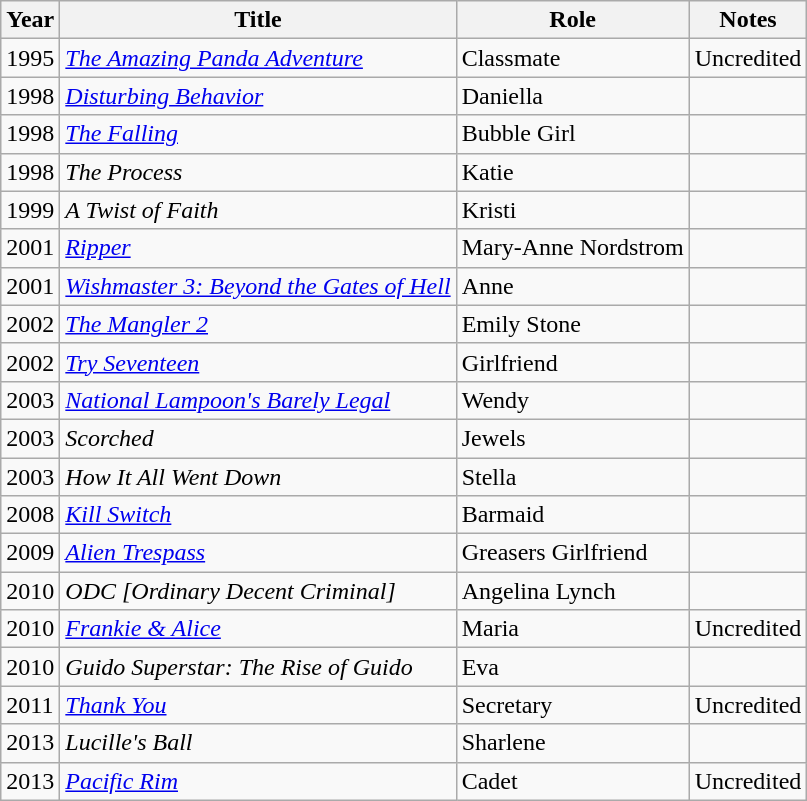<table class="wikitable sortable">
<tr>
<th>Year</th>
<th>Title</th>
<th>Role</th>
<th class="unsortable">Notes</th>
</tr>
<tr>
<td>1995</td>
<td data-sort-value="Amazing Panda Adventure, The"><em><a href='#'>The Amazing Panda Adventure</a></em></td>
<td>Classmate</td>
<td>Uncredited</td>
</tr>
<tr>
<td>1998</td>
<td><em><a href='#'>Disturbing Behavior</a></em></td>
<td>Daniella</td>
<td></td>
</tr>
<tr>
<td>1998</td>
<td data-sort-value="Falling, The"><a href='#'><em>The Falling</em></a></td>
<td>Bubble Girl</td>
<td></td>
</tr>
<tr>
<td>1998</td>
<td data-sort-value="Process, The"><em>The Process</em></td>
<td>Katie</td>
<td></td>
</tr>
<tr>
<td>1999</td>
<td data-sort-value="Twist of Faith, A"><em>A Twist of Faith</em></td>
<td>Kristi</td>
<td></td>
</tr>
<tr>
<td>2001</td>
<td><a href='#'><em>Ripper</em></a></td>
<td>Mary-Anne Nordstrom</td>
<td></td>
</tr>
<tr>
<td>2001</td>
<td><em><a href='#'>Wishmaster 3: Beyond the Gates of Hell</a></em></td>
<td>Anne</td>
<td></td>
</tr>
<tr>
<td>2002</td>
<td data-sort-value="Mangler 2, The"><em><a href='#'>The Mangler 2</a></em></td>
<td>Emily Stone</td>
<td></td>
</tr>
<tr>
<td>2002</td>
<td><em><a href='#'>Try Seventeen</a></em></td>
<td>Girlfriend</td>
<td></td>
</tr>
<tr>
<td>2003</td>
<td><em><a href='#'>National Lampoon's Barely Legal</a></em></td>
<td>Wendy</td>
<td></td>
</tr>
<tr>
<td>2003</td>
<td><em>Scorched</em></td>
<td>Jewels</td>
<td></td>
</tr>
<tr>
<td>2003</td>
<td><em>How It All Went Down</em></td>
<td>Stella</td>
<td></td>
</tr>
<tr>
<td>2008</td>
<td><a href='#'><em>Kill Switch</em></a></td>
<td>Barmaid</td>
<td></td>
</tr>
<tr>
<td>2009</td>
<td><em><a href='#'>Alien Trespass</a></em></td>
<td>Greasers Girlfriend</td>
<td></td>
</tr>
<tr>
<td>2010</td>
<td><em>ODC [Ordinary Decent Criminal]</em></td>
<td>Angelina Lynch</td>
<td></td>
</tr>
<tr>
<td>2010</td>
<td><em><a href='#'>Frankie & Alice</a></em></td>
<td>Maria</td>
<td>Uncredited</td>
</tr>
<tr>
<td>2010</td>
<td><em>Guido Superstar: The Rise of Guido</em></td>
<td>Eva</td>
<td></td>
</tr>
<tr>
<td>2011</td>
<td><a href='#'><em>Thank You</em></a></td>
<td>Secretary</td>
<td>Uncredited</td>
</tr>
<tr>
<td>2013</td>
<td><em>Lucille's Ball</em></td>
<td>Sharlene</td>
<td></td>
</tr>
<tr>
<td>2013</td>
<td><a href='#'><em>Pacific Rim</em></a></td>
<td>Cadet</td>
<td>Uncredited</td>
</tr>
</table>
